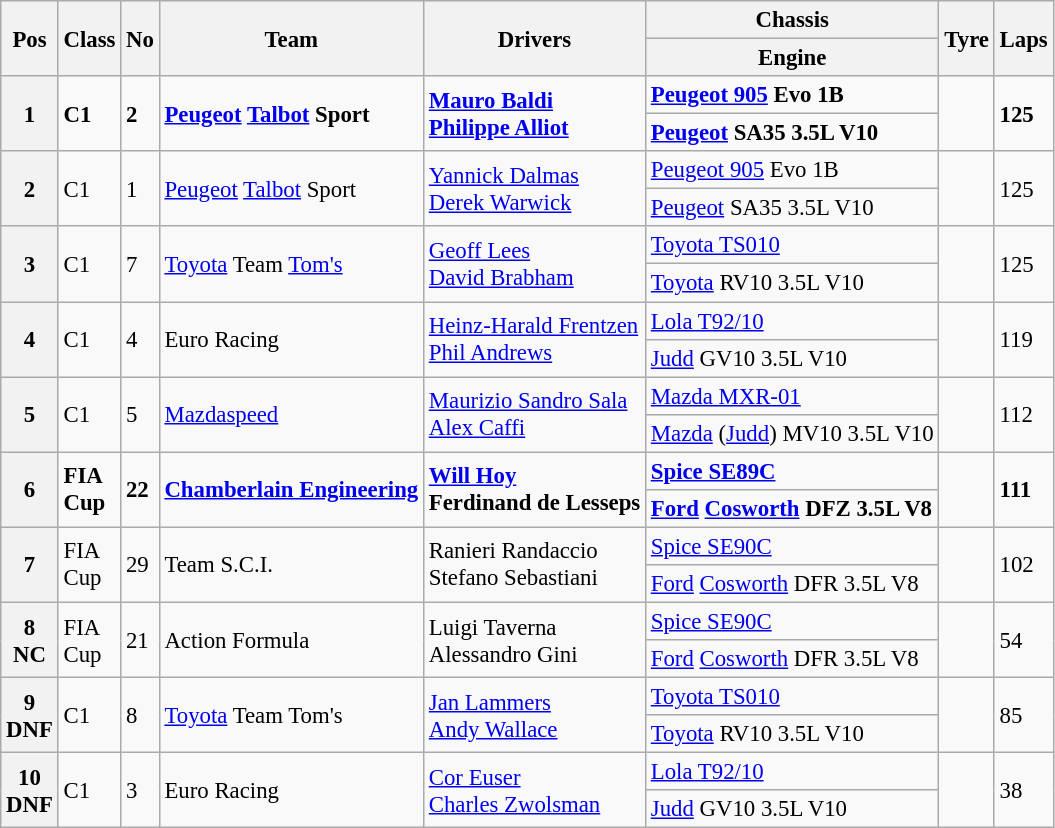<table class="wikitable" style="font-size: 95%;">
<tr>
<th rowspan=2>Pos</th>
<th rowspan=2>Class</th>
<th rowspan=2>No</th>
<th rowspan=2>Team</th>
<th rowspan=2>Drivers</th>
<th>Chassis</th>
<th rowspan=2>Tyre</th>
<th rowspan=2>Laps</th>
</tr>
<tr>
<th>Engine</th>
</tr>
<tr style="font-weight:bold">
<th rowspan=2>1</th>
<td rowspan=2>C1</td>
<td rowspan=2>2</td>
<td rowspan=2> <a href='#'>Peugeot</a> <a href='#'>Talbot</a> Sport</td>
<td rowspan=2> <a href='#'>Mauro Baldi</a><br> <a href='#'>Philippe Alliot</a></td>
<td><a href='#'>Peugeot 905</a> Evo 1B</td>
<td rowspan=2></td>
<td rowspan=2>125</td>
</tr>
<tr style="font-weight:bold">
<td><a href='#'>Peugeot</a> SA35 3.5L V10</td>
</tr>
<tr>
<th rowspan=2>2</th>
<td rowspan=2>C1</td>
<td rowspan=2>1</td>
<td rowspan=2> <a href='#'>Peugeot</a> <a href='#'>Talbot</a> Sport</td>
<td rowspan=2> <a href='#'>Yannick Dalmas</a><br> <a href='#'>Derek Warwick</a></td>
<td><a href='#'>Peugeot 905</a> Evo 1B</td>
<td rowspan=2></td>
<td rowspan=2>125</td>
</tr>
<tr>
<td><a href='#'>Peugeot</a> SA35 3.5L V10</td>
</tr>
<tr>
<th rowspan=2>3</th>
<td rowspan=2>C1</td>
<td rowspan=2>7</td>
<td rowspan=2> <a href='#'>Toyota</a> Team <a href='#'>Tom's</a></td>
<td rowspan=2> <a href='#'>Geoff Lees</a><br> <a href='#'>David Brabham</a></td>
<td><a href='#'>Toyota TS010</a></td>
<td rowspan=2></td>
<td rowspan=2>125</td>
</tr>
<tr>
<td><a href='#'>Toyota</a> RV10 3.5L V10</td>
</tr>
<tr>
<th rowspan=2>4</th>
<td rowspan=2>C1</td>
<td rowspan=2>4</td>
<td rowspan=2> Euro Racing</td>
<td rowspan=2> <a href='#'>Heinz-Harald Frentzen</a><br> <a href='#'>Phil Andrews</a></td>
<td><a href='#'>Lola T92/10</a></td>
<td rowspan=2></td>
<td rowspan=2>119</td>
</tr>
<tr>
<td><a href='#'>Judd</a> GV10 3.5L V10</td>
</tr>
<tr>
<th rowspan=2>5</th>
<td rowspan=2>C1</td>
<td rowspan=2>5</td>
<td rowspan=2> <a href='#'>Mazdaspeed</a></td>
<td rowspan=2> <a href='#'>Maurizio Sandro Sala</a><br> <a href='#'>Alex Caffi</a></td>
<td><a href='#'>Mazda MXR-01</a></td>
<td rowspan=2></td>
<td rowspan=2>112</td>
</tr>
<tr>
<td><a href='#'>Mazda</a> (<a href='#'>Judd</a>) MV10 3.5L V10</td>
</tr>
<tr style="font-weight:bold">
<th rowspan=2>6</th>
<td rowspan=2>FIA<br>Cup</td>
<td rowspan=2>22</td>
<td rowspan=2> <a href='#'>Chamberlain Engineering</a></td>
<td rowspan=2> <a href='#'>Will Hoy</a><br> Ferdinand de Lesseps</td>
<td><a href='#'>Spice SE89C</a></td>
<td rowspan=2></td>
<td rowspan=2>111</td>
</tr>
<tr style="font-weight:bold">
<td><a href='#'>Ford</a> <a href='#'>Cosworth</a> DFZ 3.5L V8</td>
</tr>
<tr>
<th rowspan=2>7</th>
<td rowspan=2>FIA<br>Cup</td>
<td rowspan=2>29</td>
<td rowspan=2> Team S.C.I.</td>
<td rowspan=2> Ranieri Randaccio<br> Stefano Sebastiani</td>
<td><a href='#'>Spice SE90C</a></td>
<td rowspan=2></td>
<td rowspan=2>102</td>
</tr>
<tr>
<td><a href='#'>Ford</a> <a href='#'>Cosworth</a> DFR 3.5L V8</td>
</tr>
<tr>
<th rowspan=2>8<br>NC</th>
<td rowspan=2>FIA<br>Cup</td>
<td rowspan=2>21</td>
<td rowspan=2> Action Formula</td>
<td rowspan=2> Luigi Taverna<br> Alessandro Gini</td>
<td><a href='#'>Spice SE90C</a></td>
<td rowspan=2></td>
<td rowspan=2>54</td>
</tr>
<tr>
<td><a href='#'>Ford</a> <a href='#'>Cosworth</a> DFR 3.5L V8</td>
</tr>
<tr>
<th rowspan=2>9<br>DNF</th>
<td rowspan=2>C1</td>
<td rowspan=2>8</td>
<td rowspan=2> <a href='#'>Toyota</a> Team Tom's</td>
<td rowspan=2> <a href='#'>Jan Lammers</a><br> <a href='#'>Andy Wallace</a></td>
<td><a href='#'>Toyota TS010</a></td>
<td rowspan=2></td>
<td rowspan=2>85</td>
</tr>
<tr>
<td><a href='#'>Toyota</a> RV10 3.5L V10</td>
</tr>
<tr>
<th rowspan=2>10<br>DNF</th>
<td rowspan=2>C1</td>
<td rowspan=2>3</td>
<td rowspan=2> Euro Racing</td>
<td rowspan=2> <a href='#'>Cor Euser</a><br> <a href='#'>Charles Zwolsman</a></td>
<td><a href='#'>Lola T92/10</a></td>
<td rowspan=2></td>
<td rowspan=2>38</td>
</tr>
<tr>
<td><a href='#'>Judd</a> GV10 3.5L V10</td>
</tr>
</table>
